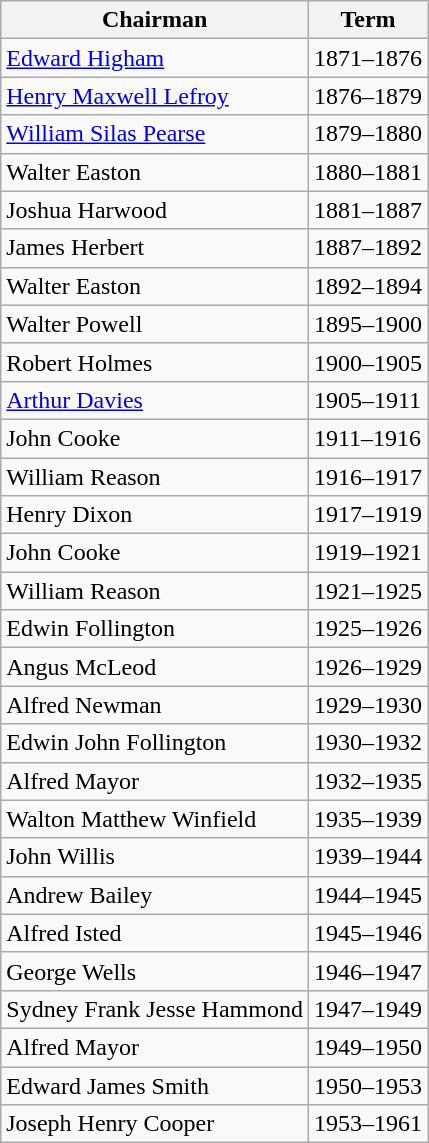<table class="wikitable">
<tr>
<th>Chairman</th>
<th>Term</th>
</tr>
<tr>
<td><a href='#'>Edward Higham</a></td>
<td>1871–1876</td>
</tr>
<tr>
<td><a href='#'>Henry Maxwell Lefroy</a></td>
<td>1876–1879</td>
</tr>
<tr>
<td><a href='#'>William Silas Pearse</a></td>
<td>1879–1880</td>
</tr>
<tr>
<td>Walter Easton</td>
<td>1880–1881</td>
</tr>
<tr>
<td>Joshua Harwood</td>
<td>1881–1887</td>
</tr>
<tr>
<td>James Herbert</td>
<td>1887–1892</td>
</tr>
<tr>
<td>Walter Easton</td>
<td>1892–1894</td>
</tr>
<tr>
<td>Walter Powell</td>
<td>1895–1900</td>
</tr>
<tr>
<td>Robert Holmes</td>
<td>1900–1905</td>
</tr>
<tr>
<td><a href='#'>Arthur Davies</a></td>
<td>1905–1911</td>
</tr>
<tr>
<td>John Cooke</td>
<td>1911–1916</td>
</tr>
<tr>
<td>William Reason</td>
<td>1916–1917</td>
</tr>
<tr>
<td>Henry Dixon</td>
<td>1917–1919</td>
</tr>
<tr>
<td>John Cooke</td>
<td>1919–1921</td>
</tr>
<tr>
<td>William Reason</td>
<td>1921–1925</td>
</tr>
<tr>
<td>Edwin Follington</td>
<td>1925–1926</td>
</tr>
<tr>
<td>Angus McLeod</td>
<td>1926–1929</td>
</tr>
<tr>
<td>Alfred Newman</td>
<td>1929–1930</td>
</tr>
<tr>
<td>Edwin John Follington</td>
<td>1930–1932</td>
</tr>
<tr>
<td>Alfred Mayor</td>
<td>1932–1935</td>
</tr>
<tr>
<td>Walton Matthew Winfield</td>
<td>1935–1939</td>
</tr>
<tr>
<td>John Willis</td>
<td>1939–1944</td>
</tr>
<tr>
<td>Andrew Bailey</td>
<td>1944–1945</td>
</tr>
<tr>
<td>Alfred Isted</td>
<td>1945–1946</td>
</tr>
<tr>
<td>George Wells</td>
<td>1946–1947</td>
</tr>
<tr>
<td>Sydney Frank Jesse Hammond</td>
<td>1947–1949</td>
</tr>
<tr>
<td>Alfred Mayor</td>
<td>1949–1950</td>
</tr>
<tr>
<td>Edward James Smith</td>
<td>1950–1953</td>
</tr>
<tr>
<td>Joseph Henry Cooper</td>
<td>1953–1961</td>
</tr>
</table>
